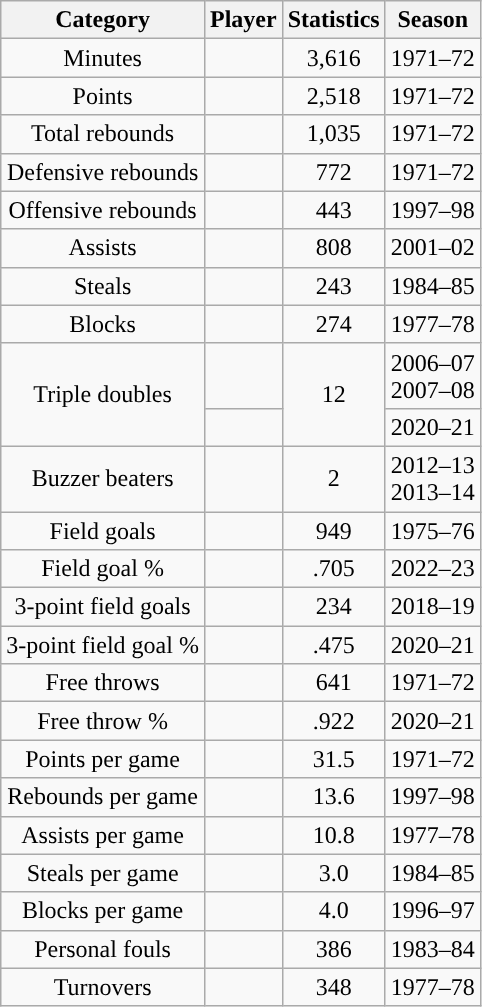<table class="wikitable" style="text-align:center;">
<tr>
<th>Category</th>
<th>Player</th>
<th class="unsortable">Statistics</th>
<th>Season</th>
</tr>
<tr>
<td>Minutes</td>
<td></td>
<td>3,616</td>
<td>1971–72</td>
</tr>
<tr>
<td>Points</td>
<td></td>
<td>2,518</td>
<td>1971–72</td>
</tr>
<tr>
<td>Total rebounds</td>
<td></td>
<td>1,035</td>
<td>1971–72</td>
</tr>
<tr>
<td>Defensive rebounds</td>
<td></td>
<td>772</td>
<td>1971–72</td>
</tr>
<tr>
<td>Offensive rebounds</td>
<td></td>
<td>443</td>
<td>1997–98</td>
</tr>
<tr>
<td>Assists</td>
<td></td>
<td>808</td>
<td>2001–02</td>
</tr>
<tr>
<td>Steals</td>
<td></td>
<td>243</td>
<td>1984–85</td>
</tr>
<tr>
<td>Blocks</td>
<td></td>
<td>274</td>
<td>1977–78</td>
</tr>
<tr>
<td rowspan="2">Triple doubles</td>
<td></td>
<td rowspan="2">12</td>
<td>2006–07<br>2007–08</td>
</tr>
<tr>
<td></td>
<td>2020–21</td>
</tr>
<tr>
<td>Buzzer beaters</td>
<td></td>
<td>2</td>
<td>2012–13<br>2013–14</td>
</tr>
<tr>
<td>Field goals</td>
<td></td>
<td>949</td>
<td>1975–76</td>
</tr>
<tr>
<td>Field goal %</td>
<td></td>
<td>.705</td>
<td>2022–23</td>
</tr>
<tr>
<td>3-point field goals</td>
<td></td>
<td>234</td>
<td>2018–19</td>
</tr>
<tr>
<td>3-point field goal %</td>
<td></td>
<td>.475</td>
<td>2020–21</td>
</tr>
<tr>
<td>Free throws</td>
<td></td>
<td>641</td>
<td>1971–72</td>
</tr>
<tr>
<td>Free throw %</td>
<td></td>
<td>.922</td>
<td>2020–21</td>
</tr>
<tr>
<td>Points per game</td>
<td></td>
<td>31.5</td>
<td>1971–72</td>
</tr>
<tr>
<td>Rebounds per game</td>
<td></td>
<td>13.6</td>
<td>1997–98</td>
</tr>
<tr>
<td>Assists per game</td>
<td></td>
<td>10.8</td>
<td>1977–78</td>
</tr>
<tr>
<td>Steals per game</td>
<td></td>
<td>3.0</td>
<td>1984–85</td>
</tr>
<tr>
<td>Blocks per game</td>
<td></td>
<td>4.0</td>
<td>1996–97</td>
</tr>
<tr>
<td>Personal fouls</td>
<td></td>
<td>386</td>
<td>1983–84</td>
</tr>
<tr>
<td>Turnovers</td>
<td></td>
<td>348</td>
<td>1977–78</td>
</tr>
</table>
